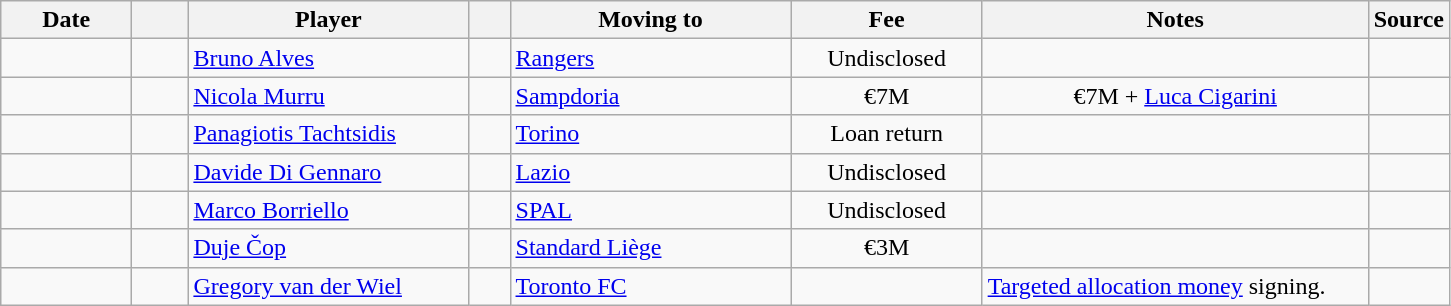<table class="wikitable sortable">
<tr>
<th style="width:80px;">Date</th>
<th style="width:30px;"></th>
<th style="width:180px;">Player</th>
<th style="width:20px;"></th>
<th style="width:180px;">Moving to</th>
<th style="width:120px;" class="unsortable">Fee</th>
<th style="width:250px;" class="unsortable">Notes</th>
<th style="width:20px;">Source</th>
</tr>
<tr>
<td></td>
<td align=center></td>
<td> <a href='#'>Bruno Alves</a></td>
<td align=center></td>
<td> <a href='#'>Rangers</a></td>
<td align=center>Undisclosed</td>
<td align=center></td>
<td></td>
</tr>
<tr>
<td></td>
<td align=center></td>
<td> <a href='#'>Nicola Murru</a></td>
<td align=center></td>
<td> <a href='#'>Sampdoria</a></td>
<td align=center>€7M</td>
<td align=center>€7M + <a href='#'>Luca Cigarini</a></td>
<td></td>
</tr>
<tr>
<td></td>
<td align=center></td>
<td> <a href='#'>Panagiotis Tachtsidis</a></td>
<td align=center></td>
<td> <a href='#'>Torino</a></td>
<td align=center>Loan return</td>
<td align=center></td>
<td></td>
</tr>
<tr>
<td></td>
<td align=center></td>
<td> <a href='#'>Davide Di Gennaro</a></td>
<td align=center></td>
<td> <a href='#'>Lazio</a></td>
<td align=center>Undisclosed</td>
<td align=center></td>
<td></td>
</tr>
<tr>
<td></td>
<td align=center></td>
<td> <a href='#'>Marco Borriello</a></td>
<td align=center></td>
<td> <a href='#'>SPAL</a></td>
<td align=center>Undisclosed</td>
<td align=center></td>
<td></td>
</tr>
<tr>
<td></td>
<td align=center></td>
<td> <a href='#'>Duje Čop</a></td>
<td align=center></td>
<td> <a href='#'>Standard Liège</a></td>
<td align=center>€3M</td>
<td align=center></td>
<td></td>
</tr>
<tr>
<td></td>
<td align=center></td>
<td> <a href='#'>Gregory van der Wiel</a></td>
<td align=center></td>
<td> <a href='#'>Toronto FC</a></td>
<td align=center></td>
<td><a href='#'>Targeted allocation money</a> signing.</td>
<td></td>
</tr>
</table>
